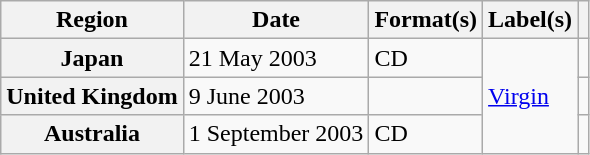<table class="wikitable plainrowheaders">
<tr>
<th scope="col">Region</th>
<th scope="col">Date</th>
<th scope="col">Format(s)</th>
<th scope="col">Label(s)</th>
<th scope="col"></th>
</tr>
<tr>
<th scope="row">Japan</th>
<td>21 May 2003</td>
<td>CD</td>
<td rowspan="3"><a href='#'>Virgin</a></td>
<td></td>
</tr>
<tr>
<th scope="row">United Kingdom</th>
<td>9 June 2003</td>
<td></td>
<td></td>
</tr>
<tr>
<th scope="row">Australia</th>
<td>1 September 2003</td>
<td>CD</td>
<td></td>
</tr>
</table>
